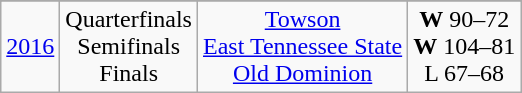<table class="wikitable" style="text-align:center">
<tr>
</tr>
<tr align="center">
</tr>
<tr>
<td><a href='#'>2016</a></td>
<td>Quarterfinals<br>Semifinals<br>Finals</td>
<td><a href='#'>Towson</a><br><a href='#'>East Tennessee State</a><br><a href='#'>Old Dominion</a></td>
<td><strong>W</strong> 90–72<br><strong>W</strong> 104–81<br>L 67–68</td>
</tr>
</table>
